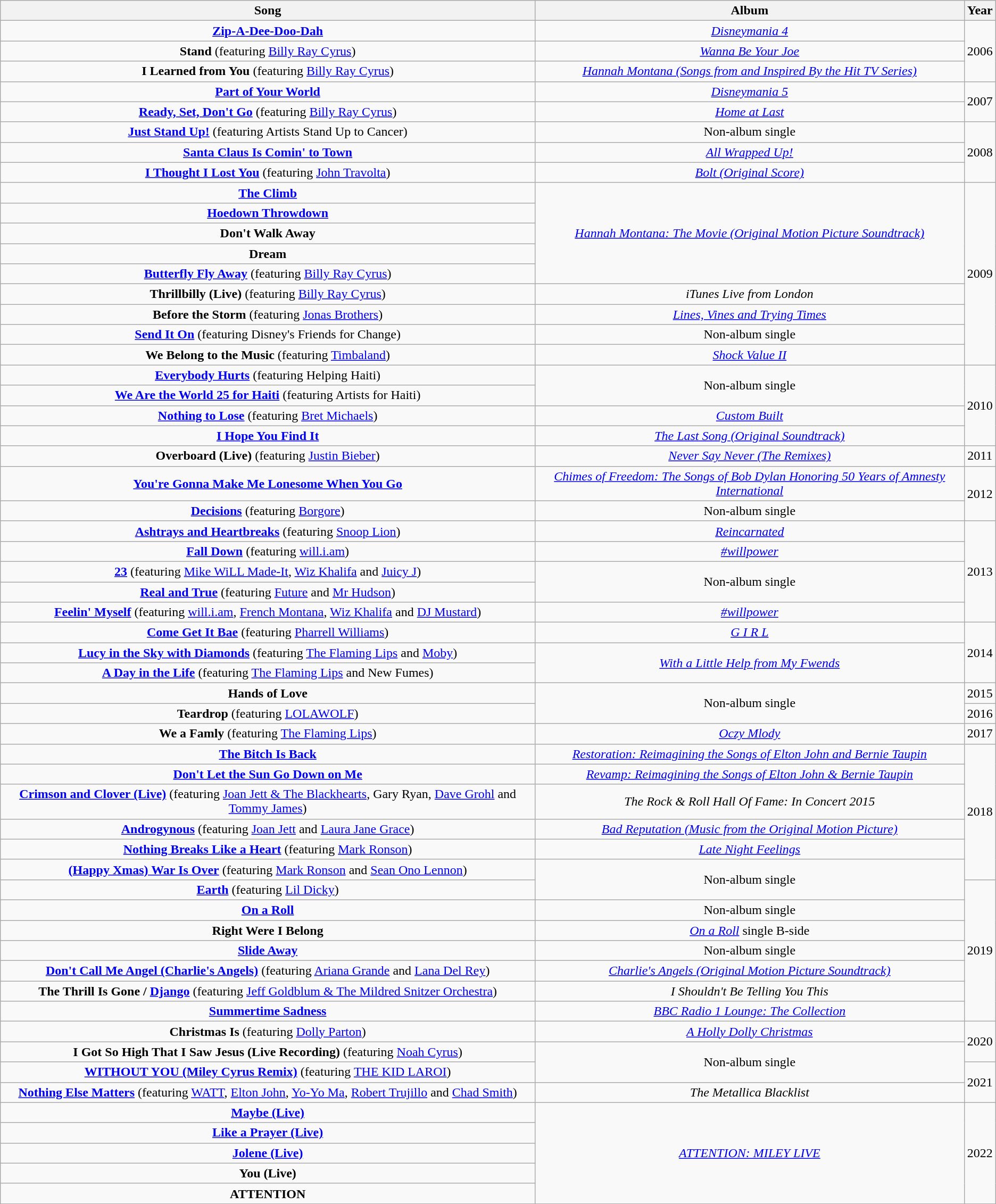<table class="wikitable" style="clear:both; text-align:center">
<tr>
<th>Song</th>
<th>Album</th>
<th>Year</th>
</tr>
<tr>
<td><strong><a href='#'>Zip-A-Dee-Doo-Dah</a></strong></td>
<td><em><a href='#'>Disneymania 4</a></em></td>
<td rowspan=3>2006</td>
</tr>
<tr>
<td><strong>Stand</strong> (featuring <a href='#'>Billy Ray Cyrus</a>)</td>
<td><em><a href='#'>Wanna Be Your Joe</a></em></td>
</tr>
<tr>
<td><strong>I Learned from You</strong> (featuring <a href='#'>Billy Ray Cyrus</a>)</td>
<td><em><a href='#'>Hannah Montana (Songs from and Inspired By the Hit TV Series)</a></em></td>
</tr>
<tr>
<td><strong><a href='#'>Part of Your World</a></strong></td>
<td><em><a href='#'>Disneymania 5</a></em></td>
<td rowspan=2>2007</td>
</tr>
<tr>
<td><strong><a href='#'>Ready, Set, Don't Go</a></strong> (featuring <a href='#'>Billy Ray Cyrus</a>)</td>
<td><em><a href='#'>Home at Last</a></em></td>
</tr>
<tr>
<td><strong><a href='#'>Just Stand Up!</a></strong> (featuring Artists Stand Up to Cancer)</td>
<td>Non-album single</td>
<td rowspan=3>2008</td>
</tr>
<tr>
<td><strong><a href='#'>Santa Claus Is Comin' to Town</a></strong></td>
<td><em><a href='#'>All Wrapped Up!</a></em></td>
</tr>
<tr>
<td><strong><a href='#'>I Thought I Lost You</a></strong> (featuring <a href='#'>John Travolta</a>)</td>
<td><em><a href='#'>Bolt (Original Score)</a></em></td>
</tr>
<tr>
<td><strong><a href='#'>The Climb</a></strong></td>
<td rowspan= 5><em><a href='#'>Hannah Montana: The Movie (Original Motion Picture Soundtrack)</a></em></td>
<td rowspan= 9>2009</td>
</tr>
<tr>
<td><strong><a href='#'>Hoedown Throwdown</a></strong></td>
</tr>
<tr>
<td><strong>Don't Walk Away</strong></td>
</tr>
<tr>
<td><strong>Dream</strong></td>
</tr>
<tr>
<td><strong><a href='#'>Butterfly Fly Away</a></strong> (featuring <a href='#'>Billy Ray Cyrus</a>)</td>
</tr>
<tr>
<td><strong>Thrillbilly (Live)</strong> (featuring <a href='#'>Billy Ray Cyrus</a>)</td>
<td><em>iTunes Live from London</em></td>
</tr>
<tr>
<td><strong>Before the Storm</strong> (featuring <a href='#'>Jonas Brothers</a>)</td>
<td><em><a href='#'>Lines, Vines and Trying Times</a></em></td>
</tr>
<tr>
<td><strong><a href='#'>Send It On</a></strong> (featuring Disney's Friends for Change)</td>
<td>Non-album single</td>
</tr>
<tr>
<td><strong>We Belong to the Music</strong> (featuring <a href='#'>Timbaland</a>)</td>
<td><em><a href='#'>Shock Value II</a></em></td>
</tr>
<tr>
<td><strong><a href='#'>Everybody Hurts</a></strong> (featuring Helping Haiti)</td>
<td rowspan=2>Non-album single</td>
<td rowspan=4>2010</td>
</tr>
<tr>
<td><strong><a href='#'>We Are the World 25 for Haiti</a></strong> (featuring Artists for Haiti)</td>
</tr>
<tr>
<td><strong><a href='#'>Nothing to Lose</a></strong> (featuring <a href='#'>Bret Michaels</a>)</td>
<td><em><a href='#'>Custom Built</a></em></td>
</tr>
<tr>
<td><strong><a href='#'>I Hope You Find It</a></strong></td>
<td><em><a href='#'>The Last Song (Original Soundtrack)</a></em></td>
</tr>
<tr>
<td><strong>Overboard (Live)</strong> (featuring <a href='#'>Justin Bieber</a>)</td>
<td><em><a href='#'>Never Say Never (The Remixes)</a></em></td>
<td>2011</td>
</tr>
<tr>
<td><strong><a href='#'>You're Gonna Make Me Lonesome When You Go</a></strong></td>
<td><em><a href='#'>Chimes of Freedom: The Songs of Bob Dylan Honoring 50 Years of Amnesty International</a></em></td>
<td rowspan=2>2012</td>
</tr>
<tr>
<td><strong><a href='#'>Decisions</a></strong> (featuring <a href='#'>Borgore</a>)</td>
<td>Non-album single</td>
</tr>
<tr>
<td><strong><a href='#'>Ashtrays and Heartbreaks</a></strong> (featuring <a href='#'>Snoop Lion</a>)</td>
<td><em><a href='#'>Reincarnated</a></em></td>
<td rowspan=5>2013</td>
</tr>
<tr>
<td><strong><a href='#'>Fall Down</a></strong> (featuring <a href='#'>will.i.am</a>)</td>
<td><em><a href='#'>#willpower</a></em></td>
</tr>
<tr>
<td><strong><a href='#'>23</a></strong> (featuring <a href='#'>Mike WiLL Made-It</a>, <a href='#'>Wiz Khalifa</a> and <a href='#'>Juicy J</a>)</td>
<td rowspan=2>Non-album single</td>
</tr>
<tr>
<td><strong><a href='#'>Real and True</a></strong> (featuring <a href='#'>Future</a> and <a href='#'>Mr Hudson</a>)</td>
</tr>
<tr>
<td><strong><a href='#'>Feelin' Myself</a></strong> (featuring <a href='#'>will.i.am</a>, <a href='#'>French Montana</a>, <a href='#'>Wiz Khalifa</a> and <a href='#'>DJ Mustard</a>)</td>
<td><em><a href='#'>#willpower</a></em></td>
</tr>
<tr>
<td><strong><a href='#'>Come Get It Bae</a></strong> (featuring <a href='#'>Pharrell Williams</a>)</td>
<td><em><a href='#'>G I R L</a></em></td>
<td rowspan=3>2014</td>
</tr>
<tr>
<td><strong><a href='#'>Lucy in the Sky with Diamonds</a></strong> (featuring <a href='#'>The Flaming Lips</a> and <a href='#'>Moby</a>)</td>
<td rowspan=2><em><a href='#'>With a Little Help from My Fwends</a></em></td>
</tr>
<tr>
<td><strong><a href='#'>A Day in the Life</a></strong> (featuring <a href='#'>The Flaming Lips</a> and New Fumes)</td>
</tr>
<tr>
<td><strong>Hands of Love</strong></td>
<td rowspan=2>Non-album single</td>
<td>2015</td>
</tr>
<tr>
<td><strong>Teardrop</strong> (featuring <a href='#'>LOLAWOLF</a>)</td>
<td>2016</td>
</tr>
<tr>
<td><strong>We a Famly</strong> (featuring <a href='#'>The Flaming Lips</a>)</td>
<td><em><a href='#'>Oczy Mlody</a></em></td>
<td>2017</td>
</tr>
<tr>
<td><strong><a href='#'>The Bitch Is Back</a></strong></td>
<td><em><a href='#'>Restoration: Reimagining the Songs of Elton John and Bernie Taupin</a></em></td>
<td rowspan=6>2018</td>
</tr>
<tr>
<td><strong><a href='#'>Don't Let the Sun Go Down on Me</a></strong></td>
<td><em><a href='#'>Revamp: Reimagining the Songs of Elton John & Bernie Taupin</a></em></td>
</tr>
<tr>
<td><strong><a href='#'>Crimson and Clover (Live)</a></strong> (featuring <a href='#'>Joan Jett & The Blackhearts</a>, Gary Ryan, <a href='#'>Dave Grohl</a> and <a href='#'>Tommy James</a>)</td>
<td><em>The Rock & Roll Hall Of Fame: In Concert 2015</em></td>
</tr>
<tr>
<td><strong><a href='#'>Androgynous</a></strong> (featuring <a href='#'>Joan Jett</a> and <a href='#'>Laura Jane Grace</a>)</td>
<td><em><a href='#'>Bad Reputation (Music from the Original Motion Picture)</a></em></td>
</tr>
<tr>
<td><strong><a href='#'>Nothing Breaks Like a Heart</a></strong> (featuring <a href='#'>Mark Ronson</a>)</td>
<td><em><a href='#'>Late Night Feelings</a></em></td>
</tr>
<tr>
<td><strong><a href='#'>(Happy Xmas) War Is Over</a></strong> (featuring <a href='#'>Mark Ronson</a> and <a href='#'>Sean Ono Lennon</a>)</td>
<td rowspan=2>Non-album single</td>
</tr>
<tr>
<td><strong><a href='#'>Earth</a></strong> (featuring <a href='#'>Lil Dicky</a>)</td>
<td rowspan=7>2019</td>
</tr>
<tr>
<td><strong><a href='#'>On a Roll</a></strong></td>
<td>Non-album single</td>
</tr>
<tr>
<td><strong>Right Were I Belong</strong></td>
<td><em><a href='#'>On a Roll</a></em> single B-side</td>
</tr>
<tr>
<td><strong><a href='#'>Slide Away</a></strong></td>
<td>Non-album single</td>
</tr>
<tr>
<td><strong><a href='#'> Don't Call Me Angel (Charlie's Angels)</a></strong> (featuring <a href='#'>Ariana Grande</a> and <a href='#'>Lana Del Rey</a>)</td>
<td><em><a href='#'>Charlie's Angels (Original Motion Picture Soundtrack)</a></em></td>
</tr>
<tr>
<td><strong>The Thrill Is Gone / <a href='#'>Django</a></strong> (featuring <a href='#'>Jeff Goldblum & The Mildred Snitzer Orchestra</a>)</td>
<td><em>I Shouldn't Be Telling You This</em></td>
</tr>
<tr>
<td><strong><a href='#'>Summertime Sadness</a></strong></td>
<td><em><a href='#'>BBC Radio 1 Lounge: The Collection</a></em></td>
</tr>
<tr>
<td><strong>Christmas Is</strong> (featuring <a href='#'>Dolly Parton</a>)</td>
<td><em><a href='#'>A Holly Dolly Christmas</a></em></td>
<td rowspan=2>2020</td>
</tr>
<tr>
<td><strong> I Got So High That I Saw Jesus (Live Recording)</strong> (featuring <a href='#'>Noah Cyrus</a>)</td>
<td rowspan=2>Non-album single</td>
</tr>
<tr>
<td><strong> <a href='#'>WITHOUT YOU (Miley Cyrus Remix)</a></strong> (featuring <a href='#'>THE KID LAROI</a>)</td>
<td rowspan=2>2021</td>
</tr>
<tr>
<td><strong><a href='#'>Nothing Else Matters</a></strong> (featuring <a href='#'>WATT</a>, <a href='#'>Elton John</a>, <a href='#'>Yo-Yo Ma</a>, <a href='#'>Robert Trujillo</a> and <a href='#'>Chad Smith</a>)</td>
<td><em>The Metallica Blacklist</em></td>
</tr>
<tr>
<td><strong><a href='#'>Maybe (Live)</a></strong></td>
<td rowspan=5><em><a href='#'>ATTENTION: MILEY LIVE</a></em></td>
<td rowspan=5>2022</td>
</tr>
<tr>
<td><strong><a href='#'>Like a Prayer (Live)</a></strong></td>
</tr>
<tr>
<td><strong><a href='#'>Jolene (Live)</a></strong></td>
</tr>
<tr>
<td><strong>You (Live)</strong></td>
</tr>
<tr>
<td><strong>ATTENTION</strong></td>
</tr>
<tr>
</tr>
</table>
